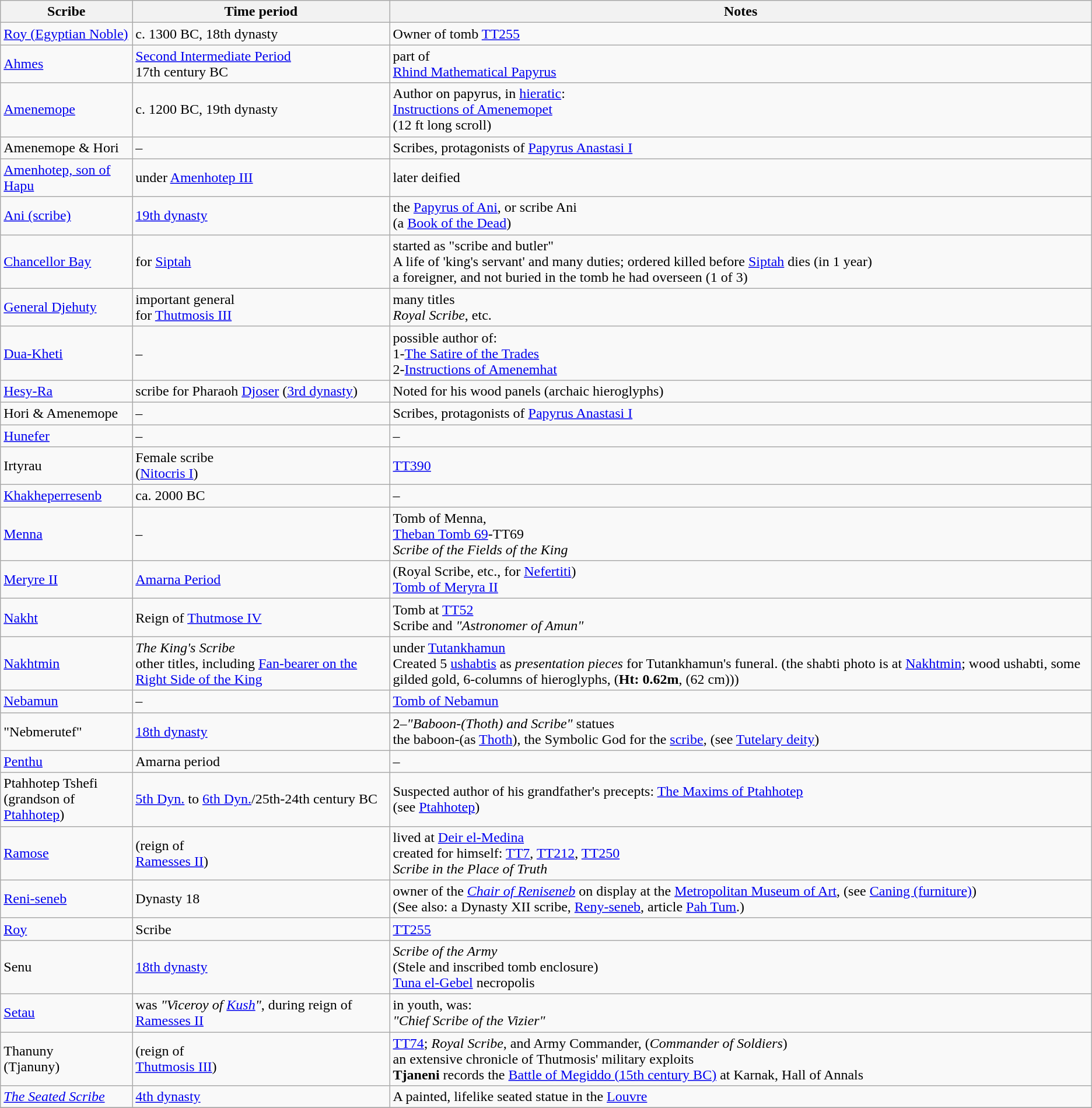<table class="wikitable sortable">
<tr>
<th>Scribe</th>
<th>Time period</th>
<th>Notes</th>
</tr>
<tr>
<td><a href='#'>Roy (Egyptian Noble)</a></td>
<td>c. 1300 BC, 18th dynasty</td>
<td>Owner of tomb <a href='#'>TT255</a></td>
</tr>
<tr>
<td><a href='#'>Ahmes</a></td>
<td><a href='#'>Second Intermediate Period</a><br>17th century BC</td>
<td>part of<br><a href='#'>Rhind Mathematical Papyrus</a></td>
</tr>
<tr>
<td><a href='#'>Amenemope</a></td>
<td>c. 1200 BC, 19th dynasty</td>
<td>Author on papyrus, in <a href='#'>hieratic</a>:<br><a href='#'>Instructions of Amenemopet</a><br>(12 ft long scroll)</td>
</tr>
<tr>
<td>Amenemope & Hori</td>
<td>–</td>
<td>Scribes, protagonists of <a href='#'>Papyrus Anastasi I</a></td>
</tr>
<tr>
<td><a href='#'>Amenhotep, son of Hapu</a></td>
<td>under <a href='#'>Amenhotep III</a></td>
<td>later deified</td>
</tr>
<tr>
<td><a href='#'>Ani (scribe)</a></td>
<td><a href='#'>19th dynasty</a></td>
<td>the <a href='#'>Papyrus of Ani</a>, or scribe Ani<br>(a <a href='#'>Book of the Dead</a>)</td>
</tr>
<tr>
<td><a href='#'>Chancellor Bay</a></td>
<td>for <a href='#'>Siptah</a></td>
<td>started as "scribe and butler"<br>A life of 'king's servant' and many duties; ordered killed before <a href='#'>Siptah</a> dies (in 1 year)<br>a foreigner, and not buried in the tomb he had overseen (1 of 3)</td>
</tr>
<tr>
<td><a href='#'>General Djehuty</a></td>
<td>important general<br>for <a href='#'>Thutmosis III</a></td>
<td>many titles<br><em>Royal Scribe</em>, etc.</td>
</tr>
<tr>
<td><a href='#'>Dua-Kheti</a></td>
<td>–</td>
<td>possible author of:<br>1-<a href='#'>The Satire of the Trades</a><br>2-<a href='#'>Instructions of Amenemhat</a></td>
</tr>
<tr>
<td><a href='#'>Hesy-Ra</a></td>
<td>scribe for Pharaoh <a href='#'>Djoser</a> (<a href='#'>3rd dynasty</a>)</td>
<td>Noted for his wood panels (archaic hieroglyphs)</td>
</tr>
<tr>
<td>Hori & Amenemope</td>
<td>–</td>
<td>Scribes, protagonists of <a href='#'>Papyrus Anastasi I</a></td>
</tr>
<tr>
<td><a href='#'>Hunefer</a></td>
<td>–</td>
<td>–</td>
</tr>
<tr>
<td>Irtyrau</td>
<td>Female scribe<br>(<a href='#'>Nitocris I</a>)</td>
<td><a href='#'>TT390</a></td>
</tr>
<tr>
<td><a href='#'>Khakheperresenb</a></td>
<td>ca. 2000 BC</td>
<td>–</td>
</tr>
<tr>
<td><a href='#'>Menna</a></td>
<td>–</td>
<td>Tomb of Menna,<br><a href='#'>Theban Tomb 69</a>-TT69<br><em>Scribe of the Fields of the King</em></td>
</tr>
<tr>
<td><a href='#'>Meryre II</a></td>
<td><a href='#'>Amarna Period</a></td>
<td>(Royal Scribe, etc., for <a href='#'>Nefertiti</a>)<br><a href='#'>Tomb of Meryra II</a></td>
</tr>
<tr>
<td><a href='#'>Nakht</a></td>
<td>Reign of <a href='#'>Thutmose IV</a></td>
<td>Tomb at <a href='#'>TT52</a><br>Scribe and <em>"Astronomer of Amun"</em></td>
</tr>
<tr>
<td><a href='#'>Nakhtmin</a></td>
<td><em>The King's Scribe</em><br>other titles, including <a href='#'>Fan-bearer on the Right Side of the King</a></td>
<td>under <a href='#'>Tutankhamun</a><br>Created 5 <a href='#'>ushabtis</a> as <em>presentation pieces</em> for Tutankhamun's funeral. (the shabti photo is at <a href='#'>Nakhtmin</a>; wood ushabti, some gilded gold, 6-columns of hieroglyphs, (<strong>Ht: 0.62m</strong>, (62 cm)))</td>
</tr>
<tr>
<td><a href='#'>Nebamun</a></td>
<td>–</td>
<td><a href='#'>Tomb of Nebamun</a></td>
</tr>
<tr>
<td>"Nebmerutef"</td>
<td><a href='#'>18th dynasty</a></td>
<td>2–<em>"Baboon-(Thoth) and Scribe"</em> statues<br>the baboon-(as <a href='#'>Thoth</a>), the Symbolic God for the <a href='#'>scribe</a>, (see <a href='#'>Tutelary deity</a>)</td>
</tr>
<tr>
<td><a href='#'>Penthu</a></td>
<td>Amarna period</td>
<td>–</td>
</tr>
<tr>
<td>Ptahhotep Tshefi<br>(grandson of <a href='#'>Ptahhotep</a>)</td>
<td><a href='#'>5th Dyn.</a> to <a href='#'>6th Dyn.</a>/25th-24th century BC</td>
<td>Suspected author of his grandfather's precepts: <a href='#'>The Maxims of Ptahhotep</a><br>(see <a href='#'>Ptahhotep</a>)</td>
</tr>
<tr>
<td><a href='#'>Ramose</a></td>
<td>(reign of<br><a href='#'>Ramesses II</a>)</td>
<td>lived at <a href='#'>Deir el-Medina</a><br>created for himself: <a href='#'>TT7</a>, <a href='#'>TT212</a>, <a href='#'>TT250</a><br><em>Scribe in the Place of Truth</em></td>
</tr>
<tr>
<td><a href='#'>Reni-seneb</a></td>
<td>Dynasty 18</td>
<td>owner of the <em><a href='#'>Chair of Reniseneb</a></em> on display at the <a href='#'>Metropolitan Museum of Art</a>, (see <a href='#'>Caning (furniture)</a>)<br>(See also: a Dynasty XII scribe, <a href='#'>Reny-seneb</a>, article <a href='#'>Pah Tum</a>.)</td>
</tr>
<tr>
<td><a href='#'>Roy</a></td>
<td>Scribe</td>
<td><a href='#'>TT255</a></td>
</tr>
<tr>
<td>Senu</td>
<td><a href='#'>18th dynasty</a></td>
<td><em>Scribe of the Army</em><br>(Stele and inscribed tomb enclosure)<br><a href='#'>Tuna el-Gebel</a> necropolis</td>
</tr>
<tr>
<td><a href='#'>Setau</a></td>
<td>was <em>"Viceroy of <a href='#'>Kush</a>"</em>, during reign of <a href='#'>Ramesses II</a></td>
<td>in youth, was:<br><em>"Chief Scribe of the Vizier"</em></td>
</tr>
<tr>
<td>Thanuny<br>(Tjanuny)</td>
<td>(reign of <br><a href='#'>Thutmosis III</a>)</td>
<td><a href='#'>TT74</a>; <em>Royal Scribe</em>, and Army Commander, (<em>Commander of Soldiers</em>)<br>an extensive chronicle of Thutmosis' military exploits<br><strong>Tjaneni</strong> records the <a href='#'>Battle of Megiddo (15th century BC)</a> at Karnak, Hall of Annals</td>
</tr>
<tr>
<td><em><a href='#'>The Seated Scribe</a></em></td>
<td><a href='#'>4th dynasty</a></td>
<td>A painted, lifelike seated statue in the <a href='#'>Louvre</a></td>
</tr>
<tr>
</tr>
</table>
